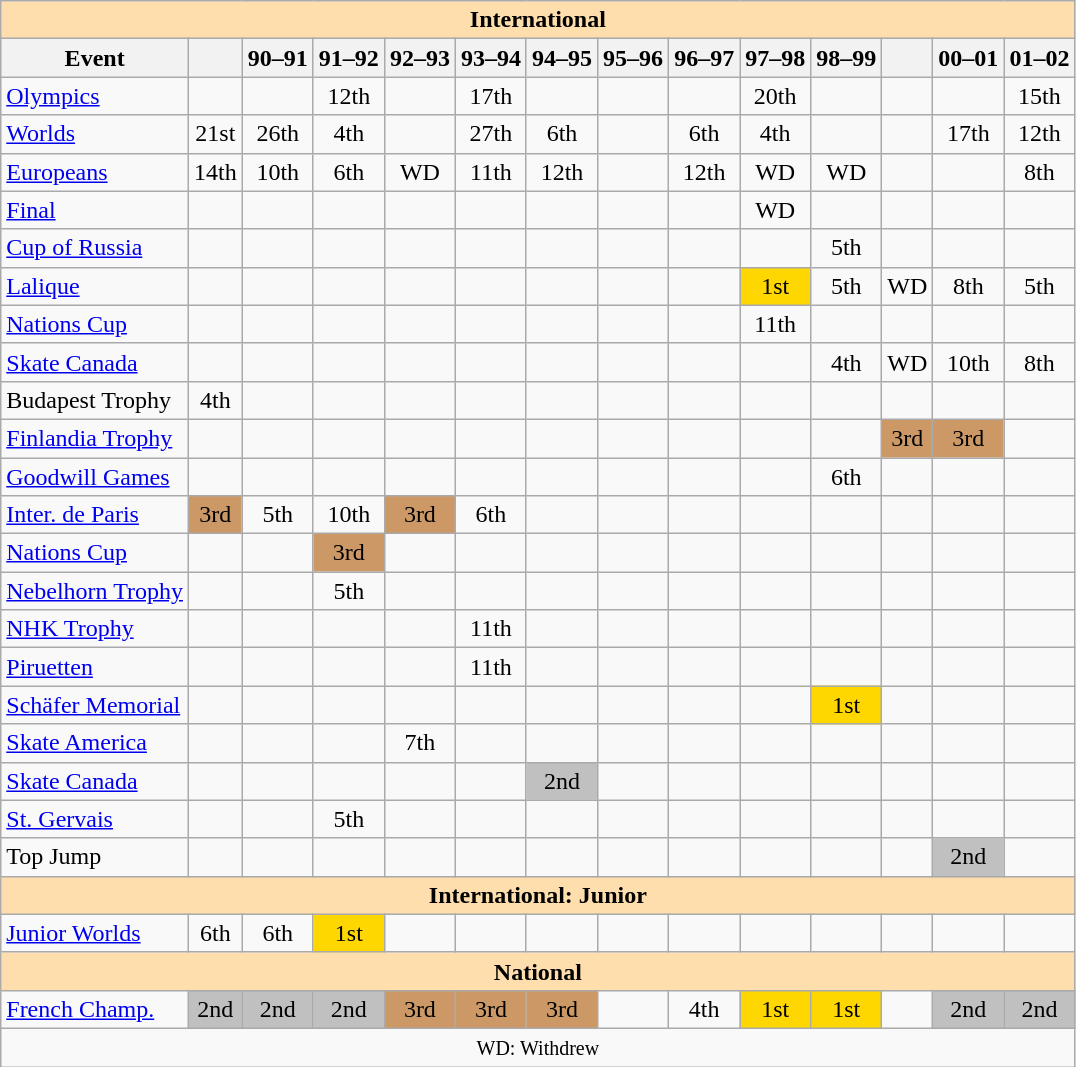<table class="wikitable" style="text-align:center">
<tr>
<th style="background-color: #ffdead; " colspan=14 align=center>International</th>
</tr>
<tr>
<th>Event</th>
<th></th>
<th>90–91</th>
<th>91–92</th>
<th>92–93</th>
<th>93–94</th>
<th>94–95</th>
<th>95–96</th>
<th>96–97</th>
<th>97–98</th>
<th>98–99</th>
<th></th>
<th>00–01</th>
<th>01–02</th>
</tr>
<tr>
<td align=left><a href='#'>Olympics</a></td>
<td></td>
<td></td>
<td>12th</td>
<td></td>
<td>17th</td>
<td></td>
<td></td>
<td></td>
<td>20th</td>
<td></td>
<td></td>
<td></td>
<td>15th</td>
</tr>
<tr>
<td align=left><a href='#'>Worlds</a></td>
<td>21st</td>
<td>26th</td>
<td>4th</td>
<td></td>
<td>27th</td>
<td>6th</td>
<td></td>
<td>6th</td>
<td>4th</td>
<td></td>
<td></td>
<td>17th</td>
<td>12th</td>
</tr>
<tr>
<td align=left><a href='#'>Europeans</a></td>
<td>14th</td>
<td>10th</td>
<td>6th</td>
<td>WD</td>
<td>11th</td>
<td>12th</td>
<td></td>
<td>12th</td>
<td>WD</td>
<td>WD</td>
<td></td>
<td></td>
<td>8th</td>
</tr>
<tr>
<td align=left> <a href='#'>Final</a></td>
<td></td>
<td></td>
<td></td>
<td></td>
<td></td>
<td></td>
<td></td>
<td></td>
<td>WD</td>
<td></td>
<td></td>
<td></td>
<td></td>
</tr>
<tr>
<td align=left> <a href='#'>Cup of Russia</a></td>
<td></td>
<td></td>
<td></td>
<td></td>
<td></td>
<td></td>
<td></td>
<td></td>
<td></td>
<td>5th</td>
<td></td>
<td></td>
<td></td>
</tr>
<tr>
<td align=left> <a href='#'>Lalique</a></td>
<td></td>
<td></td>
<td></td>
<td></td>
<td></td>
<td></td>
<td></td>
<td></td>
<td bgcolor=gold>1st</td>
<td>5th</td>
<td>WD</td>
<td>8th</td>
<td>5th</td>
</tr>
<tr>
<td align=left> <a href='#'>Nations Cup</a></td>
<td></td>
<td></td>
<td></td>
<td></td>
<td></td>
<td></td>
<td></td>
<td></td>
<td>11th</td>
<td></td>
<td></td>
<td></td>
<td></td>
</tr>
<tr>
<td align=left> <a href='#'>Skate Canada</a></td>
<td></td>
<td></td>
<td></td>
<td></td>
<td></td>
<td></td>
<td></td>
<td></td>
<td></td>
<td>4th</td>
<td>WD</td>
<td>10th</td>
<td>8th</td>
</tr>
<tr>
<td align=left>Budapest Trophy</td>
<td>4th</td>
<td></td>
<td></td>
<td></td>
<td></td>
<td></td>
<td></td>
<td></td>
<td></td>
<td></td>
<td></td>
<td></td>
<td></td>
</tr>
<tr>
<td align=left><a href='#'>Finlandia Trophy</a></td>
<td></td>
<td></td>
<td></td>
<td></td>
<td></td>
<td></td>
<td></td>
<td></td>
<td></td>
<td></td>
<td bgcolor=cc9966>3rd</td>
<td bgcolor=cc9966>3rd</td>
<td></td>
</tr>
<tr>
<td align=left><a href='#'>Goodwill Games</a></td>
<td></td>
<td></td>
<td></td>
<td></td>
<td></td>
<td></td>
<td></td>
<td></td>
<td></td>
<td>6th</td>
<td></td>
<td></td>
<td></td>
</tr>
<tr>
<td align=left><a href='#'>Inter. de Paris</a></td>
<td bgcolor=cc9966>3rd</td>
<td>5th</td>
<td>10th</td>
<td bgcolor=cc9966>3rd</td>
<td>6th</td>
<td></td>
<td></td>
<td></td>
<td></td>
<td></td>
<td></td>
<td></td>
<td></td>
</tr>
<tr>
<td align=left><a href='#'>Nations Cup</a></td>
<td></td>
<td></td>
<td bgcolor=cc9966>3rd</td>
<td></td>
<td></td>
<td></td>
<td></td>
<td></td>
<td></td>
<td></td>
<td></td>
<td></td>
<td></td>
</tr>
<tr>
<td align=left><a href='#'>Nebelhorn Trophy</a></td>
<td></td>
<td></td>
<td>5th</td>
<td></td>
<td></td>
<td></td>
<td></td>
<td></td>
<td></td>
<td></td>
<td></td>
<td></td>
<td></td>
</tr>
<tr>
<td align=left><a href='#'>NHK Trophy</a></td>
<td></td>
<td></td>
<td></td>
<td></td>
<td>11th</td>
<td></td>
<td></td>
<td></td>
<td></td>
<td></td>
<td></td>
<td></td>
<td></td>
</tr>
<tr>
<td align=left><a href='#'>Piruetten</a></td>
<td></td>
<td></td>
<td></td>
<td></td>
<td>11th</td>
<td></td>
<td></td>
<td></td>
<td></td>
<td></td>
<td></td>
<td></td>
<td></td>
</tr>
<tr>
<td align=left><a href='#'>Schäfer Memorial</a></td>
<td></td>
<td></td>
<td></td>
<td></td>
<td></td>
<td></td>
<td></td>
<td></td>
<td></td>
<td bgcolor=gold>1st</td>
<td></td>
<td></td>
<td></td>
</tr>
<tr>
<td align=left><a href='#'>Skate America</a></td>
<td></td>
<td></td>
<td></td>
<td>7th</td>
<td></td>
<td></td>
<td></td>
<td></td>
<td></td>
<td></td>
<td></td>
<td></td>
<td></td>
</tr>
<tr>
<td align=left><a href='#'>Skate Canada</a></td>
<td></td>
<td></td>
<td></td>
<td></td>
<td></td>
<td bgcolor=silver>2nd</td>
<td></td>
<td></td>
<td></td>
<td></td>
<td></td>
<td></td>
<td></td>
</tr>
<tr>
<td align=left><a href='#'>St. Gervais</a></td>
<td></td>
<td></td>
<td>5th</td>
<td></td>
<td></td>
<td></td>
<td></td>
<td></td>
<td></td>
<td></td>
<td></td>
<td></td>
<td></td>
</tr>
<tr>
<td align=left>Top Jump</td>
<td></td>
<td></td>
<td></td>
<td></td>
<td></td>
<td></td>
<td></td>
<td></td>
<td></td>
<td></td>
<td></td>
<td bgcolor=silver>2nd</td>
<td></td>
</tr>
<tr>
<th style="background-color: #ffdead; " colspan=14 align=center>International: Junior</th>
</tr>
<tr>
<td align=left><a href='#'>Junior Worlds</a></td>
<td>6th</td>
<td>6th</td>
<td bgcolor=gold>1st</td>
<td></td>
<td></td>
<td></td>
<td></td>
<td></td>
<td></td>
<td></td>
<td></td>
<td></td>
<td></td>
</tr>
<tr>
<th style="background-color: #ffdead; " colspan=14 align=center>National</th>
</tr>
<tr>
<td align=left><a href='#'>French Champ.</a></td>
<td bgcolor=silver>2nd</td>
<td bgcolor=silver>2nd</td>
<td bgcolor=silver>2nd</td>
<td bgcolor=cc9966>3rd</td>
<td bgcolor=cc9966>3rd</td>
<td bgcolor=cc9966>3rd</td>
<td></td>
<td>4th</td>
<td bgcolor=gold>1st</td>
<td bgcolor=gold>1st</td>
<td></td>
<td bgcolor=silver>2nd</td>
<td bgcolor=silver>2nd</td>
</tr>
<tr>
<td colspan=14 align=center><small> WD: Withdrew </small></td>
</tr>
</table>
